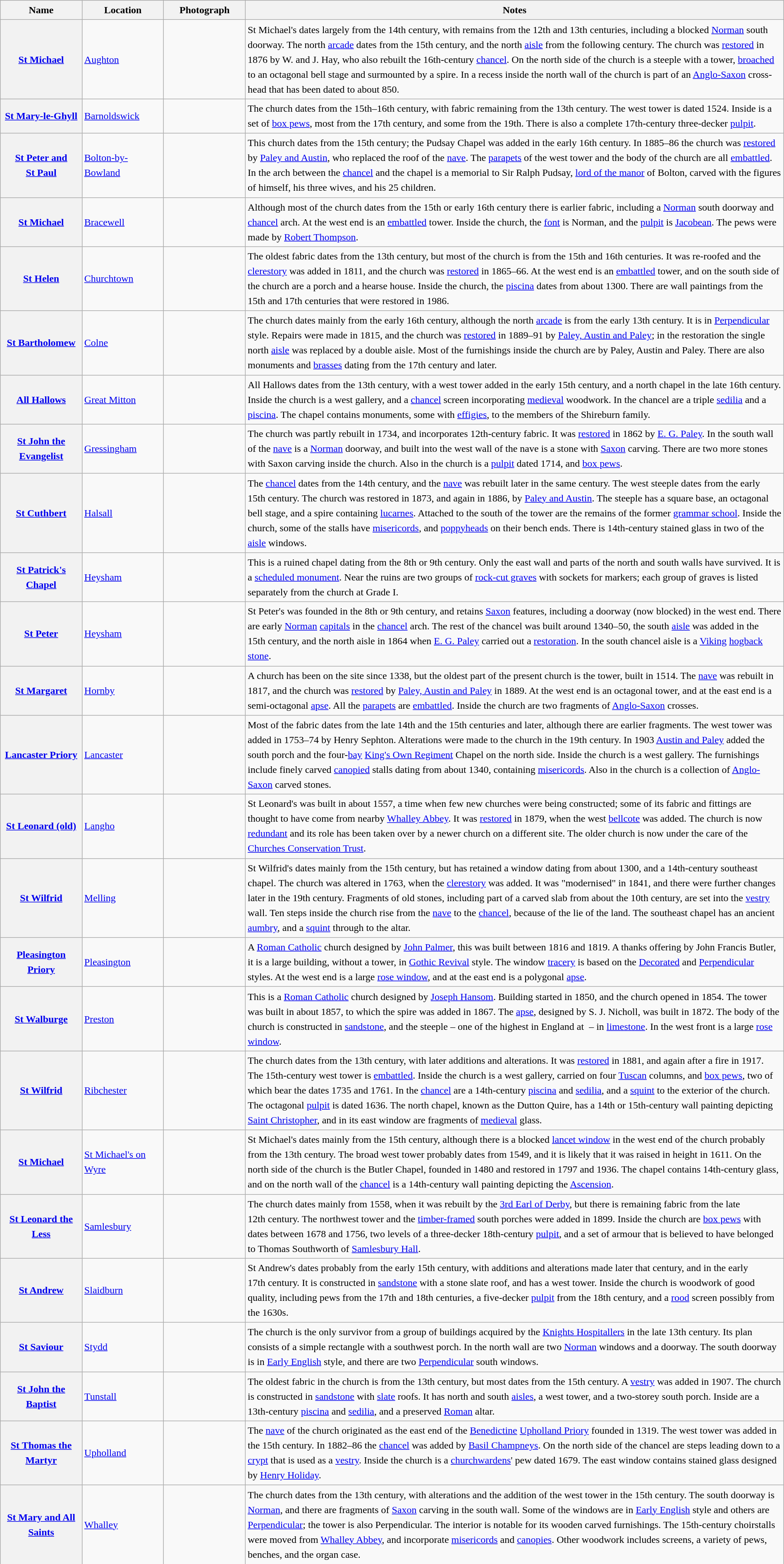<table class="wikitable sortable plainrowheaders" style="width:100%;border:0px;text-align:left;line-height:150%;">
<tr>
<th scope="col"  style="width:100px">Name</th>
<th scope="col"  style="width:100px">Location</th>
<th scope="col"  style="width:100px" class="unsortable">Photograph</th>
<th scope="col"  style="width:700px" class="unsortable">Notes</th>
</tr>
<tr>
<th scope="row"><a href='#'>St Michael</a></th>
<td><a href='#'>Aughton</a><br><small></small></td>
<td></td>
<td>St Michael's dates largely from the 14th century, with remains from the 12th and 13th centuries, including a blocked <a href='#'>Norman</a> south doorway.  The north <a href='#'>arcade</a> dates from the 15th century, and the north <a href='#'>aisle</a> from the following century.  The church was <a href='#'>restored</a> in 1876 by W. and J. Hay, who also rebuilt the 16th-century <a href='#'>chancel</a>.  On the north side of the church is a steeple with a tower, <a href='#'>broached</a> to an octagonal bell stage and surmounted by a spire.  In a recess inside the north wall of the church is part of an <a href='#'>Anglo-Saxon</a> cross-head that has been dated to about 850.</td>
</tr>
<tr>
<th scope="row"><a href='#'>St Mary-le-Ghyll</a></th>
<td><a href='#'>Barnoldswick</a><br><small></small></td>
<td></td>
<td>The church dates from the 15th–16th century, with fabric remaining from the 13th century.  The west tower is dated 1524.  Inside is a set of <a href='#'>box pews</a>, most from the 17th century, and some from the 19th.  There is also a complete 17th-century three-decker <a href='#'>pulpit</a>.</td>
</tr>
<tr>
<th scope="row"><a href='#'>St Peter and St Paul</a></th>
<td><a href='#'>Bolton-by-Bowland</a><br><small></small></td>
<td></td>
<td>This church dates from the 15th century; the Pudsay Chapel was added in the early 16th century.  In 1885–86 the church was <a href='#'>restored</a> by <a href='#'>Paley and Austin</a>, who replaced the roof of the <a href='#'>nave</a>.  The <a href='#'>parapets</a> of the west tower and the body of the church are all <a href='#'>embattled</a>.  In the arch between the <a href='#'>chancel</a> and the chapel is a memorial to Sir Ralph Pudsay, <a href='#'>lord of the manor</a> of Bolton, carved with the figures of himself, his three wives, and his 25 children.</td>
</tr>
<tr>
<th scope="row"><a href='#'>St Michael</a></th>
<td><a href='#'>Bracewell</a><br><small></small></td>
<td></td>
<td>Although most of the church dates from the 15th or early 16th century there is earlier fabric, including a <a href='#'>Norman</a> south doorway and <a href='#'>chancel</a> arch.  At the west end is an <a href='#'>embattled</a> tower.  Inside the church, the <a href='#'>font</a> is Norman, and the <a href='#'>pulpit</a> is <a href='#'>Jacobean</a>.  The pews were made by <a href='#'>Robert Thompson</a>.</td>
</tr>
<tr>
<th scope="row"><a href='#'>St Helen</a></th>
<td><a href='#'>Churchtown</a><br><small></small></td>
<td></td>
<td>The oldest fabric dates from the 13th century, but most of the church is from the 15th and 16th centuries.  It was re-roofed and the <a href='#'>clerestory</a> was added in 1811, and the church was <a href='#'>restored</a> in 1865–66.  At the west end is an <a href='#'>embattled</a> tower, and on the south side of the church are a porch and a hearse house.  Inside the church, the <a href='#'>piscina</a> dates from about 1300.  There are wall paintings from the 15th and 17th centuries that were restored in 1986.</td>
</tr>
<tr>
<th scope="row"><a href='#'>St Bartholomew</a></th>
<td><a href='#'>Colne</a><br><small></small></td>
<td></td>
<td>The church dates mainly from the early 16th century, although the north <a href='#'>arcade</a> is from the early 13th century.  It is in <a href='#'>Perpendicular</a> style.  Repairs were made in 1815, and the church was <a href='#'>restored</a> in 1889–91 by <a href='#'>Paley, Austin and Paley</a>; in the restoration the single north <a href='#'>aisle</a> was replaced by a double aisle.  Most of the furnishings inside the church are by Paley, Austin and Paley.  There are also monuments and <a href='#'>brasses</a> dating from the 17th century and later.</td>
</tr>
<tr>
<th scope="row"><a href='#'>All Hallows</a></th>
<td><a href='#'>Great Mitton</a><br><small></small></td>
<td></td>
<td>All Hallows dates from the 13th century, with a west tower added in the early 15th century, and a north chapel in the late 16th century.  Inside the church is a west gallery, and a <a href='#'>chancel</a> screen incorporating <a href='#'>medieval</a> woodwork.  In the chancel are a triple <a href='#'>sedilia</a> and a <a href='#'>piscina</a>.  The chapel contains monuments, some with <a href='#'>effigies</a>, to the members of the Shireburn family.</td>
</tr>
<tr>
<th scope="row"><a href='#'>St John the Evangelist</a></th>
<td><a href='#'>Gressingham</a><br><small></small></td>
<td></td>
<td>The church was partly rebuilt in 1734, and incorporates 12th-century fabric.  It was <a href='#'>restored</a> in 1862 by <a href='#'>E.&nbsp;G.&nbsp;Paley</a>.  In the south wall of the <a href='#'>nave</a> is a <a href='#'>Norman</a> doorway, and built into the west wall of the nave is a stone with <a href='#'>Saxon</a> carving.  There are two more stones with Saxon carving inside the church.  Also in the church is a <a href='#'>pulpit</a> dated 1714, and <a href='#'>box pews</a>.</td>
</tr>
<tr>
<th scope="row"><a href='#'>St Cuthbert</a></th>
<td><a href='#'>Halsall</a><br><small></small></td>
<td></td>
<td>The <a href='#'>chancel</a> dates from the 14th century, and the <a href='#'>nave</a> was rebuilt later in the same century.  The west steeple dates from the early 15th century.  The church was restored in 1873, and again in 1886, by <a href='#'>Paley and Austin</a>.  The steeple has a square base, an octagonal bell stage, and a spire containing <a href='#'>lucarnes</a>.  Attached to the south of the tower are the remains of the former <a href='#'>grammar school</a>.  Inside the church, some of the stalls have <a href='#'>misericords</a>, and <a href='#'>poppyheads</a> on their bench ends.  There is 14th-century stained glass in two of the <a href='#'>aisle</a> windows.</td>
</tr>
<tr>
<th scope="row"><a href='#'>St Patrick's Chapel</a></th>
<td><a href='#'>Heysham</a><br><small></small></td>
<td></td>
<td>This is a ruined chapel dating from the 8th or 9th century.  Only the east wall and parts of the north and south walls have survived.  It is a <a href='#'>scheduled monument</a>.  Near the ruins are two groups of <a href='#'>rock-cut graves</a> with sockets for markers; each group of graves is listed separately from the church at Grade I.</td>
</tr>
<tr>
<th scope="row"><a href='#'>St Peter</a></th>
<td><a href='#'>Heysham</a><br><small></small></td>
<td></td>
<td>St Peter's was founded in the 8th or 9th century, and retains <a href='#'>Saxon</a> features, including a doorway (now blocked) in the west end.  There are early <a href='#'>Norman</a> <a href='#'>capitals</a> in the <a href='#'>chancel</a> arch.  The rest of the chancel was built around 1340–50, the south <a href='#'>aisle</a> was added in the 15th century, and the north aisle in 1864 when <a href='#'>E. G. Paley</a> carried out a <a href='#'>restoration</a>.  In the south chancel aisle is a <a href='#'>Viking</a> <a href='#'>hogback stone</a>.</td>
</tr>
<tr>
<th scope="row"><a href='#'>St Margaret</a></th>
<td><a href='#'>Hornby</a><br><small></small></td>
<td></td>
<td>A church has been on the site since 1338, but the oldest part of the present church is the tower, built in 1514.  The <a href='#'>nave</a> was rebuilt in 1817, and the church was <a href='#'>restored</a> by <a href='#'>Paley, Austin and Paley</a> in 1889.  At the west end is an octagonal tower, and at the east end is a semi-octagonal <a href='#'>apse</a>.  All the <a href='#'>parapets</a> are <a href='#'>embattled</a>.  Inside the church are two fragments of <a href='#'>Anglo-Saxon</a> crosses.</td>
</tr>
<tr>
<th scope="row"><a href='#'>Lancaster Priory</a></th>
<td><a href='#'>Lancaster</a><br><small></small></td>
<td></td>
<td>Most of the fabric dates from the late 14th and the 15th centuries and later, although there are earlier fragments.  The west tower was added in 1753–74 by Henry Sephton.  Alterations were made to the church in the 19th century.  In 1903 <a href='#'>Austin and Paley</a> added the south porch and the four-<a href='#'>bay</a> <a href='#'>King's Own Regiment</a> Chapel on the north side. Inside the church is a west gallery.  The furnishings include finely carved <a href='#'>canopied</a> stalls dating from about 1340, containing <a href='#'>misericords</a>. Also in the church is a collection of <a href='#'>Anglo-Saxon</a> carved stones.</td>
</tr>
<tr>
<th scope="row"><a href='#'>St Leonard (old)</a></th>
<td><a href='#'>Langho</a><br><small></small></td>
<td></td>
<td>St Leonard's was built in about 1557, a time when few new churches were being constructed; some of its fabric and fittings are thought to have come from nearby <a href='#'>Whalley Abbey</a>.  It was <a href='#'>restored</a> in 1879, when the west <a href='#'>bellcote</a> was added.  The church is now <a href='#'>redundant</a> and its role has been taken over by a newer church on a different site.  The older church is now under the care of the <a href='#'>Churches Conservation Trust</a>.</td>
</tr>
<tr>
<th scope="row"><a href='#'>St Wilfrid</a></th>
<td><a href='#'>Melling</a><br><small></small></td>
<td></td>
<td>St Wilfrid's dates mainly from the 15th century, but has retained a window dating from about 1300, and a 14th-century southeast chapel. The church was altered in 1763, when the <a href='#'>clerestory</a> was added. It was "modernised" in 1841, and there were further changes later in the 19th century.  Fragments of old stones, including part of a carved slab from about the 10th century, are set into the <a href='#'>vestry</a> wall.  Ten steps inside the church rise from the <a href='#'>nave</a> to the <a href='#'>chancel</a>, because of the lie of the land.  The southeast chapel has an ancient <a href='#'>aumbry</a>, and a <a href='#'>squint</a> through to the altar.</td>
</tr>
<tr>
<th scope="row"><a href='#'>Pleasington Priory</a></th>
<td><a href='#'>Pleasington</a><br><small></small></td>
<td></td>
<td>A <a href='#'>Roman Catholic</a> church designed by <a href='#'>John Palmer</a>, this was built between 1816 and 1819.  A thanks offering by John Francis Butler, it is a large building, without a tower, in <a href='#'>Gothic Revival</a> style.  The window <a href='#'>tracery</a> is based on the <a href='#'>Decorated</a> and <a href='#'>Perpendicular</a> styles.  At the west end is a large <a href='#'>rose window</a>, and at the east end is a polygonal <a href='#'>apse</a>.</td>
</tr>
<tr>
<th scope="row"><a href='#'>St Walburge</a></th>
<td><a href='#'>Preston</a><br><small></small></td>
<td></td>
<td>This is a <a href='#'>Roman Catholic</a> church designed by <a href='#'>Joseph Hansom</a>.  Building started in 1850, and the church opened in 1854. The tower was built in about 1857, to which the spire was added in 1867.  The <a href='#'>apse</a>, designed by S. J. Nicholl, was built in 1872.  The body of the church is constructed in <a href='#'>sandstone</a>, and the steeple – one of the highest in England at  – in <a href='#'>limestone</a>.  In the west front is a large <a href='#'>rose window</a>.</td>
</tr>
<tr>
<th scope="row"><a href='#'>St Wilfrid</a></th>
<td><a href='#'>Ribchester</a><br><small></small></td>
<td></td>
<td>The church dates from the 13th century, with later additions and alterations.  It was <a href='#'>restored</a> in 1881, and again after a fire in 1917.  The 15th-century west tower is <a href='#'>embattled</a>.  Inside the church is a west gallery, carried on four <a href='#'>Tuscan</a> columns, and <a href='#'>box pews</a>, two of which bear the dates 1735 and 1761.  In the <a href='#'>chancel</a> are a 14th-century <a href='#'>piscina</a> and <a href='#'>sedilia</a>, and a <a href='#'>squint</a> to the exterior of the church.  The octagonal <a href='#'>pulpit</a> is dated 1636.  The north chapel, known as the Dutton Quire, has a 14th or 15th-century wall painting depicting <a href='#'>Saint Christopher</a>, and in its east window are fragments of <a href='#'>medieval</a> glass.</td>
</tr>
<tr>
<th scope="row"><a href='#'>St Michael</a></th>
<td><a href='#'>St Michael's on Wyre</a><br><small></small></td>
<td></td>
<td>St Michael's dates mainly from the 15th century, although there is a blocked <a href='#'>lancet window</a> in the west end of the church probably from the 13th century.  The broad west tower probably dates from 1549, and it is likely that it was raised in height in 1611. On the north side of the church is the Butler Chapel, founded in 1480 and restored in 1797 and 1936.  The chapel contains 14th-century glass, and on the north wall of the <a href='#'>chancel</a> is a 14th-century wall painting depicting the <a href='#'>Ascension</a>.</td>
</tr>
<tr>
<th scope="row"><a href='#'>St Leonard the Less</a></th>
<td><a href='#'>Samlesbury</a><br><small></small></td>
<td></td>
<td>The church dates mainly from 1558, when it was rebuilt by the <a href='#'>3rd Earl of Derby</a>, but there is remaining fabric from the late 12th century.  The northwest tower and the <a href='#'>timber-framed</a> south porches were added in 1899.  Inside the church are <a href='#'>box pews</a> with dates between 1678 and 1756, two levels of a three-decker 18th-century <a href='#'>pulpit</a>, and a set of armour that is believed to have belonged to Thomas Southworth of <a href='#'>Samlesbury Hall</a>.</td>
</tr>
<tr>
<th scope="row"><a href='#'>St Andrew</a></th>
<td><a href='#'>Slaidburn</a><br><small></small></td>
<td></td>
<td>St Andrew's dates probably from the early 15th century, with additions and alterations made later that century, and in the early 17th century.  It is constructed in <a href='#'>sandstone</a> with a stone slate roof, and has a west tower.  Inside the church is woodwork of good quality, including pews from the 17th and 18th centuries, a five-decker <a href='#'>pulpit</a> from the 18th century, and a <a href='#'>rood</a> screen possibly from the 1630s.</td>
</tr>
<tr>
<th scope="row"><a href='#'>St Saviour</a></th>
<td><a href='#'>Stydd</a><br><small></small></td>
<td></td>
<td>The church is the only survivor from a group of buildings acquired by the <a href='#'>Knights Hospitallers</a> in the late 13th century.  Its plan consists of a simple rectangle with a southwest porch. In the north wall are two <a href='#'>Norman</a> windows and a doorway.  The south doorway is in <a href='#'>Early English</a> style, and there are two <a href='#'>Perpendicular</a> south windows.</td>
</tr>
<tr>
<th scope="row"><a href='#'>St John the Baptist</a></th>
<td><a href='#'>Tunstall</a><br><small></small></td>
<td></td>
<td>The oldest fabric in the church is from the 13th century, but most dates from the 15th century.  A <a href='#'>vestry</a> was added in 1907.  The church is constructed in <a href='#'>sandstone</a> with <a href='#'>slate</a> roofs.  It has north and south <a href='#'>aisles</a>, a west tower, and a two-storey south porch.  Inside are a 13th-century <a href='#'>piscina</a> and <a href='#'>sedilia</a>, and a preserved <a href='#'>Roman</a> altar.</td>
</tr>
<tr>
<th scope="row"><a href='#'>St Thomas the Martyr</a></th>
<td><a href='#'>Upholland</a><br><small></small></td>
<td></td>
<td>The <a href='#'>nave</a> of the church originated as the east end of the <a href='#'>Benedictine</a> <a href='#'>Upholland Priory</a> founded in 1319.  The west tower was added in the 15th century.  In 1882–86 the <a href='#'>chancel</a> was added by <a href='#'>Basil Champneys</a>.  On the north side of the chancel are steps leading down to a <a href='#'>crypt</a> that is used as a <a href='#'>vestry</a>.  Inside the church is a <a href='#'>churchwardens</a>' pew dated 1679.  The east window contains stained glass designed by <a href='#'>Henry Holiday</a>.</td>
</tr>
<tr>
<th scope="row"><a href='#'>St Mary and All Saints</a></th>
<td><a href='#'>Whalley</a><br><small></small></td>
<td></td>
<td>The church dates from the 13th century, with alterations and the addition of the west tower in the 15th century.  The south doorway is <a href='#'>Norman</a>, and there are fragments of <a href='#'>Saxon</a> carving in the south wall.  Some of the windows are in <a href='#'>Early English</a> style and others are <a href='#'>Perpendicular</a>; the tower is also Perpendicular.  The interior is notable for its wooden carved furnishings.  The 15th-century choirstalls were moved from <a href='#'>Whalley Abbey</a>, and incorporate <a href='#'>misericords</a> and <a href='#'>canopies</a>.  Other woodwork includes screens, a variety of pews, benches, and the organ case.</td>
</tr>
<tr>
</tr>
</table>
